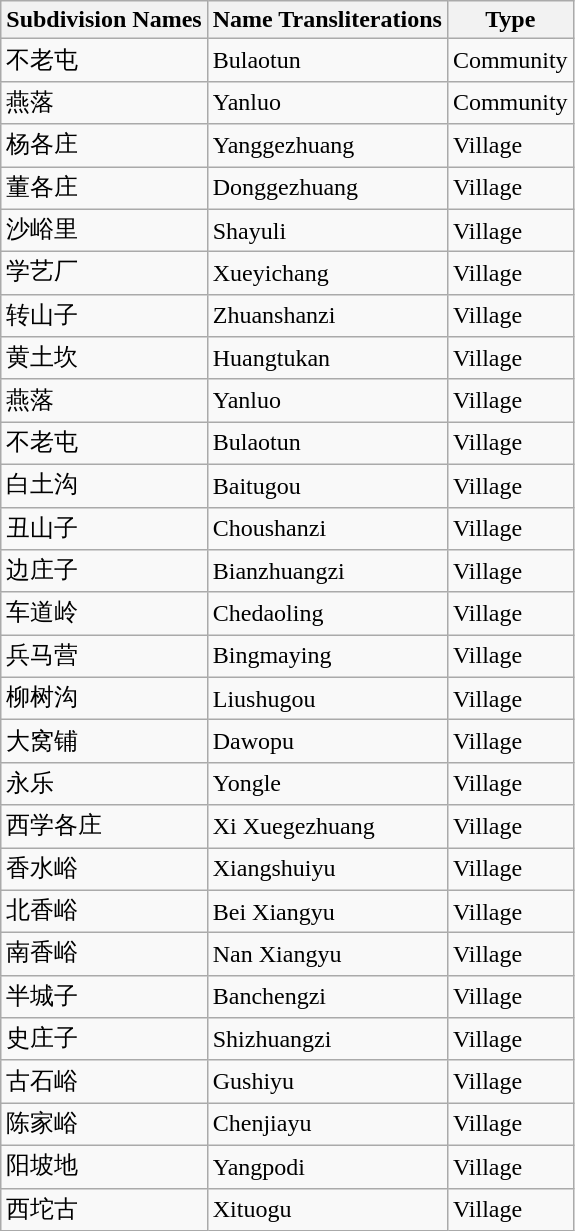<table class="wikitable sortable">
<tr>
<th>Subdivision Names</th>
<th>Name Transliterations</th>
<th>Type</th>
</tr>
<tr>
<td>不老屯</td>
<td>Bulaotun</td>
<td>Community</td>
</tr>
<tr>
<td>燕落</td>
<td>Yanluo</td>
<td>Community</td>
</tr>
<tr>
<td>杨各庄</td>
<td>Yanggezhuang</td>
<td>Village</td>
</tr>
<tr>
<td>董各庄</td>
<td>Donggezhuang</td>
<td>Village</td>
</tr>
<tr>
<td>沙峪里</td>
<td>Shayuli</td>
<td>Village</td>
</tr>
<tr>
<td>学艺厂</td>
<td>Xueyichang</td>
<td>Village</td>
</tr>
<tr>
<td>转山子</td>
<td>Zhuanshanzi</td>
<td>Village</td>
</tr>
<tr>
<td>黄土坎</td>
<td>Huangtukan</td>
<td>Village</td>
</tr>
<tr>
<td>燕落</td>
<td>Yanluo</td>
<td>Village</td>
</tr>
<tr>
<td>不老屯</td>
<td>Bulaotun</td>
<td>Village</td>
</tr>
<tr>
<td>白土沟</td>
<td>Baitugou</td>
<td>Village</td>
</tr>
<tr>
<td>丑山子</td>
<td>Choushanzi</td>
<td>Village</td>
</tr>
<tr>
<td>边庄子</td>
<td>Bianzhuangzi</td>
<td>Village</td>
</tr>
<tr>
<td>车道岭</td>
<td>Chedaoling</td>
<td>Village</td>
</tr>
<tr>
<td>兵马营</td>
<td>Bingmaying</td>
<td>Village</td>
</tr>
<tr>
<td>柳树沟</td>
<td>Liushugou</td>
<td>Village</td>
</tr>
<tr>
<td>大窝铺</td>
<td>Dawopu</td>
<td>Village</td>
</tr>
<tr>
<td>永乐</td>
<td>Yongle</td>
<td>Village</td>
</tr>
<tr>
<td>西学各庄</td>
<td>Xi Xuegezhuang</td>
<td>Village</td>
</tr>
<tr>
<td>香水峪</td>
<td>Xiangshuiyu</td>
<td>Village</td>
</tr>
<tr>
<td>北香峪</td>
<td>Bei Xiangyu</td>
<td>Village</td>
</tr>
<tr>
<td>南香峪</td>
<td>Nan Xiangyu</td>
<td>Village</td>
</tr>
<tr>
<td>半城子</td>
<td>Banchengzi</td>
<td>Village</td>
</tr>
<tr>
<td>史庄子</td>
<td>Shizhuangzi</td>
<td>Village</td>
</tr>
<tr>
<td>古石峪</td>
<td>Gushiyu</td>
<td>Village</td>
</tr>
<tr>
<td>陈家峪</td>
<td>Chenjiayu</td>
<td>Village</td>
</tr>
<tr>
<td>阳坡地</td>
<td>Yangpodi</td>
<td>Village</td>
</tr>
<tr>
<td>西坨古</td>
<td>Xituogu</td>
<td>Village</td>
</tr>
</table>
